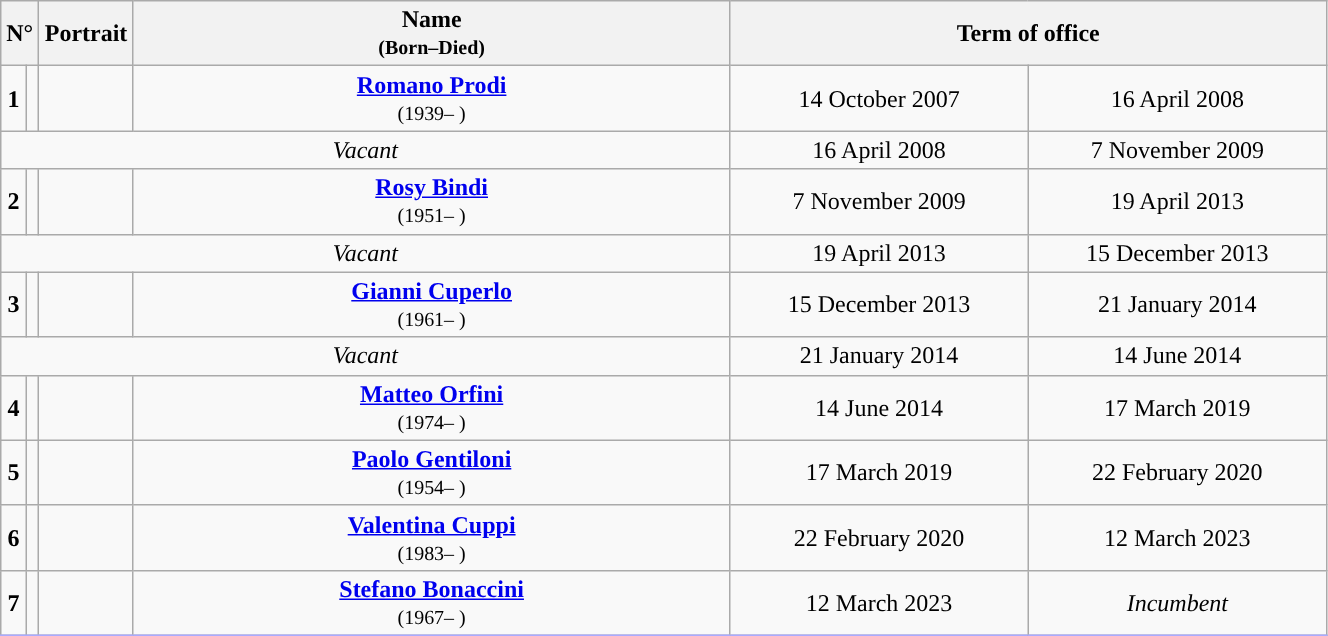<table class="wikitable" style="text-align:center; width:70%; border:1px #AAAAFF solid">
<tr>
<th colspan="2">N°</th>
<th width=85px>Portrait</th>
<th width=45%>Name<br><small>(Born–Died)</small></th>
<th width=45% colspan=2>Term of office</th>
</tr>
<tr>
<td><strong>1</strong></td>
<td style="background: "></td>
<td></td>
<td><strong><a href='#'>Romano Prodi</a></strong><br><small>(1939– )</small></td>
<td>14 October 2007</td>
<td>16 April 2008</td>
</tr>
<tr>
<td colspan=4><em>Vacant</em></td>
<td>16 April 2008</td>
<td>7 November 2009</td>
</tr>
<tr>
<td><strong>2</strong></td>
<td style="background: "></td>
<td></td>
<td><strong><a href='#'>Rosy Bindi</a></strong><br><small>(1951– )</small></td>
<td>7 November 2009</td>
<td>19 April 2013</td>
</tr>
<tr>
<td colspan=4><em>Vacant</em></td>
<td>19 April 2013</td>
<td>15 December 2013</td>
</tr>
<tr>
<td><strong>3</strong></td>
<td style="background: "></td>
<td></td>
<td><strong><a href='#'>Gianni Cuperlo</a></strong><br><small>(1961– )</small></td>
<td>15 December 2013</td>
<td>21 January 2014</td>
</tr>
<tr>
<td colspan=4><em>Vacant</em></td>
<td>21 January 2014</td>
<td>14 June 2014</td>
</tr>
<tr>
<td><strong>4</strong></td>
<td style="background: "></td>
<td></td>
<td><strong><a href='#'>Matteo Orfini</a></strong><br><small>(1974– )</small></td>
<td>14 June 2014</td>
<td>17 March 2019</td>
</tr>
<tr>
<td><strong>5</strong></td>
<td style="background: "></td>
<td></td>
<td><strong><a href='#'>Paolo Gentiloni</a></strong><br><small>(1954– )</small></td>
<td>17 March 2019</td>
<td>22 February 2020</td>
</tr>
<tr>
<td><strong>6</strong></td>
<td style="background: "></td>
<td></td>
<td><strong><a href='#'>Valentina Cuppi</a></strong><br><small>(1983– )</small></td>
<td>22 February 2020</td>
<td>12 March 2023</td>
</tr>
<tr>
<td><strong>7</strong></td>
<td style="background: "></td>
<td></td>
<td><strong><a href='#'>Stefano Bonaccini</a></strong><br><small>(1967– )</small></td>
<td>12 March 2023</td>
<td><em>Incumbent</em></td>
</tr>
<tr>
</tr>
</table>
